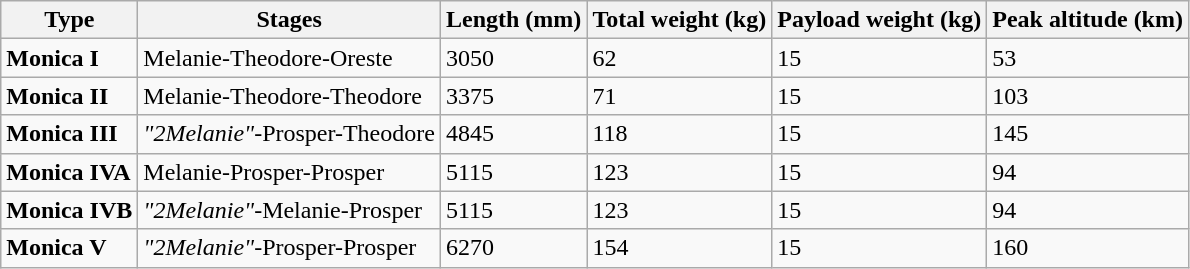<table class="wikitable sortable">
<tr>
<th>Type</th>
<th>Stages</th>
<th>Length (mm)</th>
<th>Total weight (kg)</th>
<th>Payload weight (kg)</th>
<th>Peak altitude (km)</th>
</tr>
<tr>
<td><strong>Monica I</strong></td>
<td>Melanie-Theodore-Oreste</td>
<td>3050</td>
<td>62</td>
<td>15</td>
<td>53</td>
</tr>
<tr>
<td><strong>Monica II</strong></td>
<td>Melanie-Theodore-Theodore</td>
<td>3375</td>
<td>71</td>
<td>15</td>
<td>103</td>
</tr>
<tr>
<td><strong>Monica III</strong></td>
<td><em>"2Melanie"</em>-Prosper-Theodore</td>
<td>4845</td>
<td>118</td>
<td>15</td>
<td>145</td>
</tr>
<tr>
<td><strong>Monica IVA</strong></td>
<td>Melanie-Prosper-Prosper</td>
<td>5115</td>
<td>123</td>
<td>15</td>
<td>94</td>
</tr>
<tr>
<td><strong>Monica IVB</strong></td>
<td><em>"2Melanie"</em>-Melanie-Prosper</td>
<td>5115</td>
<td>123</td>
<td>15</td>
<td>94</td>
</tr>
<tr>
<td><strong>Monica V</strong></td>
<td><em>"2Melanie"-</em>Prosper-Prosper</td>
<td>6270</td>
<td>154</td>
<td>15</td>
<td>160</td>
</tr>
</table>
